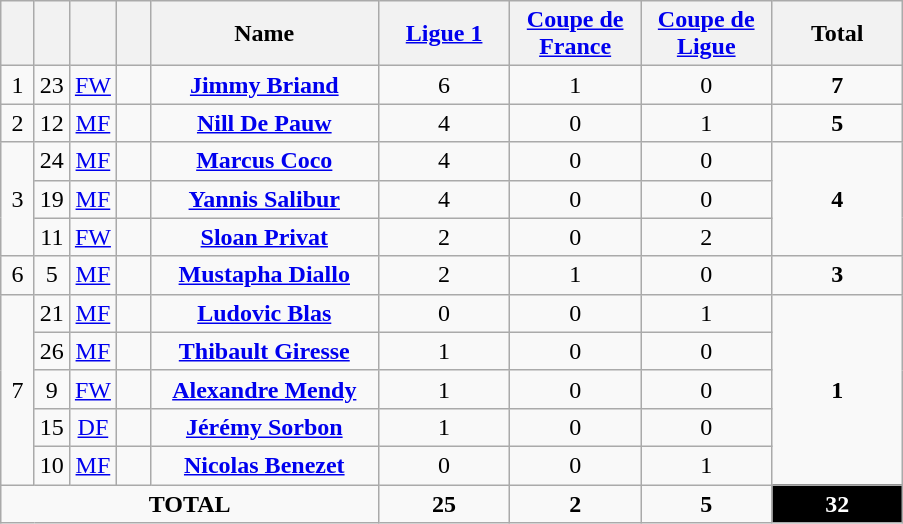<table class="wikitable" style="text-align:center">
<tr>
<th width=15></th>
<th width=15></th>
<th width=15></th>
<th width=15></th>
<th width=145>Name</th>
<th width=80><strong><a href='#'>Ligue 1</a></strong></th>
<th width=80><strong><a href='#'>Coupe de France</a></strong></th>
<th width=80><strong><a href='#'>Coupe de Ligue</a></strong></th>
<th width=80>Total</th>
</tr>
<tr>
<td rowspan=1>1</td>
<td>23</td>
<td><a href='#'>FW</a></td>
<td></td>
<td><strong><a href='#'>Jimmy Briand</a></strong></td>
<td>6</td>
<td>1</td>
<td>0</td>
<td rowspan=1><strong>7</strong></td>
</tr>
<tr>
<td rowspan=1>2</td>
<td>12</td>
<td><a href='#'>MF</a></td>
<td></td>
<td><strong><a href='#'>Nill De Pauw</a></strong></td>
<td>4</td>
<td>0</td>
<td>1</td>
<td rowspan=1><strong>5</strong></td>
</tr>
<tr>
<td rowspan=3>3</td>
<td>24</td>
<td><a href='#'>MF</a></td>
<td></td>
<td><strong><a href='#'>Marcus Coco</a></strong></td>
<td>4</td>
<td>0</td>
<td>0</td>
<td rowspan=3><strong>4</strong></td>
</tr>
<tr>
<td>19</td>
<td><a href='#'>MF</a></td>
<td></td>
<td><strong><a href='#'>Yannis Salibur</a></strong></td>
<td>4</td>
<td>0</td>
<td>0</td>
</tr>
<tr>
<td>11</td>
<td><a href='#'>FW</a></td>
<td></td>
<td><strong><a href='#'>Sloan Privat</a></strong></td>
<td>2</td>
<td>0</td>
<td>2</td>
</tr>
<tr>
<td rowspan=1>6</td>
<td>5</td>
<td><a href='#'>MF</a></td>
<td></td>
<td><strong><a href='#'>Mustapha Diallo</a></strong></td>
<td>2</td>
<td>1</td>
<td>0</td>
<td rowspan=1><strong>3</strong></td>
</tr>
<tr>
<td rowspan=5>7</td>
<td>21</td>
<td><a href='#'>MF</a></td>
<td></td>
<td><strong><a href='#'>Ludovic Blas</a></strong></td>
<td>0</td>
<td>0</td>
<td>1</td>
<td rowspan=5><strong>1</strong></td>
</tr>
<tr>
<td>26</td>
<td><a href='#'>MF</a></td>
<td></td>
<td><strong><a href='#'>Thibault Giresse</a></strong></td>
<td>1</td>
<td>0</td>
<td>0</td>
</tr>
<tr>
<td>9</td>
<td><a href='#'>FW</a></td>
<td></td>
<td><strong><a href='#'>Alexandre Mendy</a></strong></td>
<td>1</td>
<td>0</td>
<td>0</td>
</tr>
<tr>
<td>15</td>
<td><a href='#'>DF</a></td>
<td></td>
<td><strong><a href='#'>Jérémy Sorbon</a></strong></td>
<td>1</td>
<td>0</td>
<td>0</td>
</tr>
<tr>
<td>10</td>
<td><a href='#'>MF</a></td>
<td></td>
<td><strong><a href='#'>Nicolas Benezet</a></strong></td>
<td>0</td>
<td>0</td>
<td>1</td>
</tr>
<tr>
<td colspan=5><strong>TOTAL</strong></td>
<td><strong>25</strong></td>
<td><strong>2</strong></td>
<td><strong>5</strong></td>
<td style="background:#000000; color:#ffffff"><strong>32</strong></td>
</tr>
</table>
